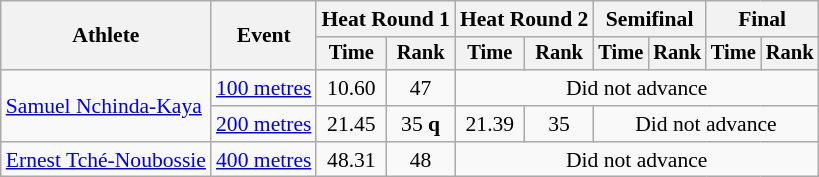<table class=wikitable style="font-size:90%; text-align:center">
<tr>
<th rowspan=2>Athlete</th>
<th rowspan=2>Event</th>
<th colspan=2>Heat Round 1</th>
<th colspan=2>Heat Round 2</th>
<th colspan=2>Semifinal</th>
<th colspan=2>Final</th>
</tr>
<tr style=font-size:95%>
<th>Time</th>
<th>Rank</th>
<th>Time</th>
<th>Rank</th>
<th>Time</th>
<th>Rank</th>
<th>Time</th>
<th>Rank</th>
</tr>
<tr align=center>
<td align=left rowspan=2><a href='#'>Samuel Nchinda-Kaya</a></td>
<td align=left><a href='#'>100 metres</a></td>
<td>10.60</td>
<td>47</td>
<td colspan=6>Did not advance</td>
</tr>
<tr align=center>
<td align=left><a href='#'>200 metres</a></td>
<td>21.45</td>
<td>35 <strong>q</strong></td>
<td>21.39</td>
<td>35</td>
<td colspan=4>Did not advance</td>
</tr>
<tr align=center>
<td align=left><a href='#'>Ernest Tché-Noubossie</a></td>
<td align=left><a href='#'>400 metres</a></td>
<td>48.31</td>
<td>48</td>
<td colspan=6>Did not advance</td>
</tr>
</table>
